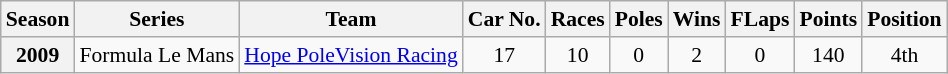<table class="wikitable" style="font-size: 90%; text-align:center">
<tr>
<th>Season</th>
<th>Series</th>
<th>Team</th>
<th>Car No.</th>
<th>Races</th>
<th>Poles</th>
<th>Wins</th>
<th>FLaps</th>
<th>Points</th>
<th>Position</th>
</tr>
<tr>
<th>2009</th>
<td align=left>Formula Le Mans</td>
<td align=left> <a href='#'>Hope PoleVision Racing</a></td>
<td>17</td>
<td>10</td>
<td>0</td>
<td>2</td>
<td>0</td>
<td>140</td>
<td>4th</td>
</tr>
</table>
